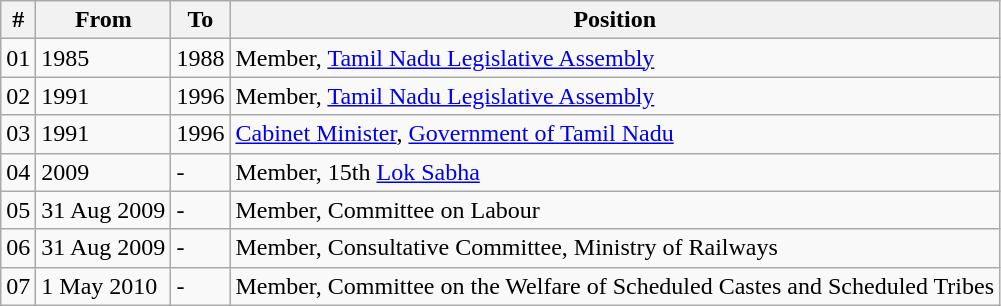<table class="wikitable sortable">
<tr>
<th>#</th>
<th>From</th>
<th>To</th>
<th>Position</th>
</tr>
<tr>
<td>01</td>
<td>1985</td>
<td>1988</td>
<td>Member, <a href='#'>Tamil Nadu Legislative Assembly</a></td>
</tr>
<tr>
<td>02</td>
<td>1991</td>
<td>1996</td>
<td>Member, <a href='#'>Tamil Nadu Legislative Assembly</a></td>
</tr>
<tr>
<td>03</td>
<td>1991</td>
<td>1996</td>
<td><a href='#'>Cabinet Minister</a>, <a href='#'>Government of Tamil Nadu</a></td>
</tr>
<tr>
<td>04</td>
<td>2009</td>
<td>-</td>
<td>Member, 15th <a href='#'>Lok Sabha</a></td>
</tr>
<tr>
<td>05</td>
<td>31 Aug 2009</td>
<td>-</td>
<td>Member, Committee on Labour</td>
</tr>
<tr>
<td>06</td>
<td>31 Aug 2009</td>
<td>-</td>
<td>Member, Consultative Committee, Ministry of Railways</td>
</tr>
<tr>
<td>07</td>
<td>1 May 2010</td>
<td>-</td>
<td>Member, Committee on the Welfare of Scheduled Castes and Scheduled Tribes</td>
</tr>
</table>
